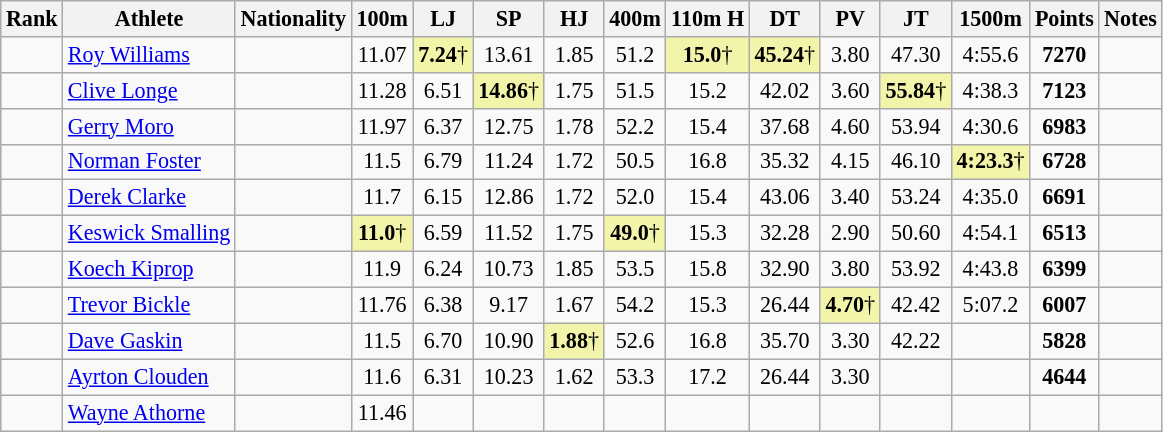<table class="wikitable sortable" style=" text-align:center; font-size:92%">
<tr>
<th scope="col">Rank</th>
<th scope="col">Athlete</th>
<th scope="col">Nationality</th>
<th scope="col">100m</th>
<th scope="col">LJ</th>
<th scope="col">SP</th>
<th scope="col">HJ</th>
<th scope="col">400m</th>
<th scope="col">110m H</th>
<th scope="col">DT</th>
<th scope="col">PV</th>
<th scope="col">JT</th>
<th scope="col">1500m</th>
<th scope="col">Points</th>
<th scope="col">Notes</th>
</tr>
<tr>
<td></td>
<td align=left><a href='#'>Roy Williams</a></td>
<td align=left></td>
<td>11.07</td>
<td bgcolor=#F2F5A9><strong>7.24</strong>†</td>
<td>13.61</td>
<td>1.85</td>
<td>51.2</td>
<td bgcolor=#F2F5A9><strong>15.0</strong>†</td>
<td bgcolor=#F2F5A9><strong>45.24</strong>†</td>
<td>3.80</td>
<td>47.30</td>
<td>4:55.6</td>
<td><strong>7270</strong></td>
<td></td>
</tr>
<tr>
<td></td>
<td align=left><a href='#'>Clive Longe</a></td>
<td align=left></td>
<td>11.28</td>
<td>6.51</td>
<td bgcolor=#F2F5A9><strong>14.86</strong>†</td>
<td>1.75</td>
<td>51.5</td>
<td>15.2</td>
<td>42.02</td>
<td>3.60</td>
<td bgcolor=#F2F5A9><strong>55.84</strong>†</td>
<td>4:38.3</td>
<td><strong>7123</strong></td>
<td></td>
</tr>
<tr>
<td></td>
<td align=left><a href='#'>Gerry Moro</a></td>
<td align=left></td>
<td>11.97</td>
<td>6.37</td>
<td>12.75</td>
<td>1.78</td>
<td>52.2</td>
<td>15.4</td>
<td>37.68</td>
<td>4.60</td>
<td>53.94</td>
<td>4:30.6</td>
<td><strong>6983</strong></td>
<td></td>
</tr>
<tr>
<td></td>
<td align=left><a href='#'>Norman Foster</a></td>
<td align=left></td>
<td>11.5</td>
<td>6.79</td>
<td>11.24</td>
<td>1.72</td>
<td>50.5</td>
<td>16.8</td>
<td>35.32</td>
<td>4.15</td>
<td>46.10</td>
<td bgcolor=#F2F5A9><strong>4:23.3</strong>†</td>
<td><strong>6728</strong></td>
<td></td>
</tr>
<tr>
<td></td>
<td align=left><a href='#'>Derek Clarke</a></td>
<td align=left></td>
<td>11.7</td>
<td>6.15</td>
<td>12.86</td>
<td>1.72</td>
<td>52.0</td>
<td>15.4</td>
<td>43.06</td>
<td>3.40</td>
<td>53.24</td>
<td>4:35.0</td>
<td><strong>6691</strong></td>
<td></td>
</tr>
<tr>
<td></td>
<td align=left><a href='#'>Keswick Smalling</a></td>
<td align=left></td>
<td bgcolor=#F2F5A9><strong>11.0</strong>†</td>
<td>6.59</td>
<td>11.52</td>
<td>1.75</td>
<td bgcolor=#F2F5A9><strong>49.0</strong>†</td>
<td>15.3</td>
<td>32.28</td>
<td>2.90</td>
<td>50.60</td>
<td>4:54.1</td>
<td><strong>6513</strong></td>
<td></td>
</tr>
<tr>
<td></td>
<td align=left><a href='#'>Koech Kiprop</a></td>
<td align=left></td>
<td>11.9</td>
<td>6.24</td>
<td>10.73</td>
<td>1.85</td>
<td>53.5</td>
<td>15.8</td>
<td>32.90</td>
<td>3.80</td>
<td>53.92</td>
<td>4:43.8</td>
<td><strong>6399</strong></td>
<td></td>
</tr>
<tr>
<td></td>
<td align=left><a href='#'>Trevor Bickle</a></td>
<td align=left></td>
<td>11.76</td>
<td>6.38</td>
<td>9.17</td>
<td>1.67</td>
<td>54.2</td>
<td>15.3</td>
<td>26.44</td>
<td bgcolor=#F2F5A9><strong>4.70</strong>†</td>
<td>42.42</td>
<td>5:07.2</td>
<td><strong>6007</strong></td>
<td></td>
</tr>
<tr>
<td></td>
<td align=left><a href='#'>Dave Gaskin</a></td>
<td align=left></td>
<td>11.5</td>
<td>6.70</td>
<td>10.90</td>
<td bgcolor=#F2F5A9><strong>1.88</strong>†</td>
<td>52.6</td>
<td>16.8</td>
<td>35.70</td>
<td>3.30</td>
<td>42.22</td>
<td></td>
<td><strong>5828</strong></td>
<td></td>
</tr>
<tr>
<td></td>
<td align=left><a href='#'>Ayrton Clouden</a></td>
<td align=left></td>
<td>11.6</td>
<td>6.31</td>
<td>10.23</td>
<td>1.62</td>
<td>53.3</td>
<td>17.2</td>
<td>26.44</td>
<td>3.30</td>
<td></td>
<td></td>
<td><strong>4644</strong></td>
<td></td>
</tr>
<tr>
<td></td>
<td align=left><a href='#'>Wayne Athorne</a></td>
<td align=left></td>
<td>11.46</td>
<td></td>
<td></td>
<td></td>
<td></td>
<td></td>
<td></td>
<td></td>
<td></td>
<td></td>
<td><strong></strong></td>
<td></td>
</tr>
</table>
